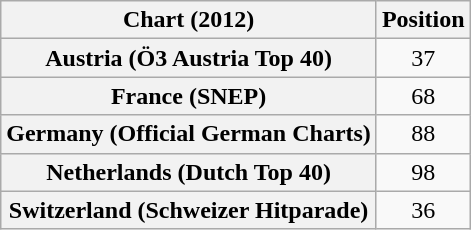<table class="wikitable sortable plainrowheaders">
<tr>
<th>Chart (2012)</th>
<th>Position</th>
</tr>
<tr>
<th scope="row">Austria (Ö3 Austria Top 40)</th>
<td style="text-align:center;">37</td>
</tr>
<tr>
<th scope="row">France (SNEP)</th>
<td style="text-align:center;">68</td>
</tr>
<tr>
<th scope="row">Germany (Official German Charts)</th>
<td style="text-align:center;">88</td>
</tr>
<tr>
<th scope="row">Netherlands (Dutch Top 40)</th>
<td style="text-align:center;">98</td>
</tr>
<tr>
<th scope="row">Switzerland (Schweizer Hitparade)</th>
<td style="text-align:center;">36</td>
</tr>
</table>
